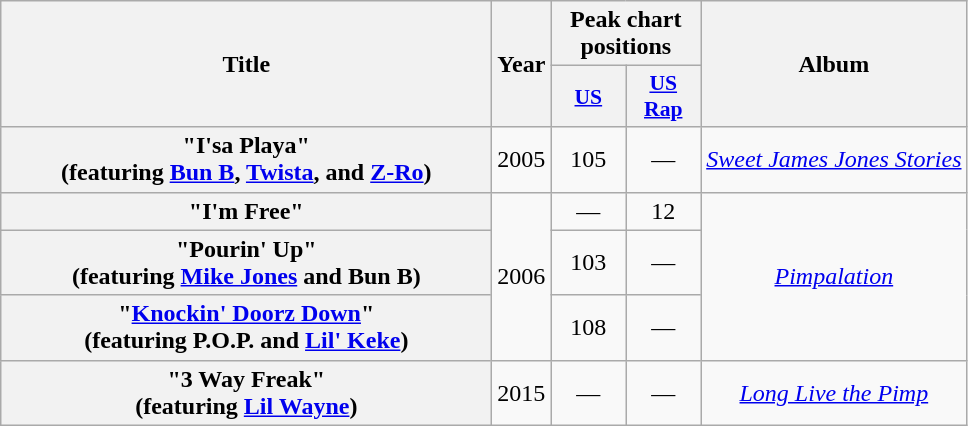<table class="wikitable plainrowheaders" style="text-align:center;">
<tr>
<th scope="col" rowspan="2" style="width:20em;">Title</th>
<th scope="col" rowspan="2">Year</th>
<th scope="col" colspan="2">Peak chart positions</th>
<th scope="col" rowspan="2">Album</th>
</tr>
<tr>
<th scope="col" style="width:3em;font-size:90%;"><a href='#'>US</a><br></th>
<th scope="col" style="width:3em;font-size:90%;"><a href='#'>US Rap</a><br></th>
</tr>
<tr>
<th scope="row">"I'sa Playa"<br><span>(featuring <a href='#'>Bun B</a>, <a href='#'>Twista</a>, and <a href='#'>Z-Ro</a>)</span></th>
<td>2005</td>
<td>105</td>
<td>—</td>
<td><em><a href='#'>Sweet James Jones Stories</a></em></td>
</tr>
<tr>
<th scope="row">"I'm Free"</th>
<td rowspan="3">2006</td>
<td>—</td>
<td>12</td>
<td rowspan="3"><em><a href='#'>Pimpalation</a></em></td>
</tr>
<tr>
<th scope="row">"Pourin' Up"<br><span>(featuring <a href='#'>Mike Jones</a> and Bun B)</span></th>
<td>103</td>
<td>—</td>
</tr>
<tr>
<th scope="row">"<a href='#'>Knockin' Doorz Down</a>"<br><span>(featuring P.O.P. and <a href='#'>Lil' Keke</a>)</span></th>
<td>108</td>
<td>—</td>
</tr>
<tr>
<th scope="row">"3 Way Freak"<br><span>(featuring <a href='#'>Lil Wayne</a>)</span></th>
<td>2015</td>
<td>—</td>
<td>—</td>
<td><em><a href='#'>Long Live the Pimp</a></em></td>
</tr>
</table>
